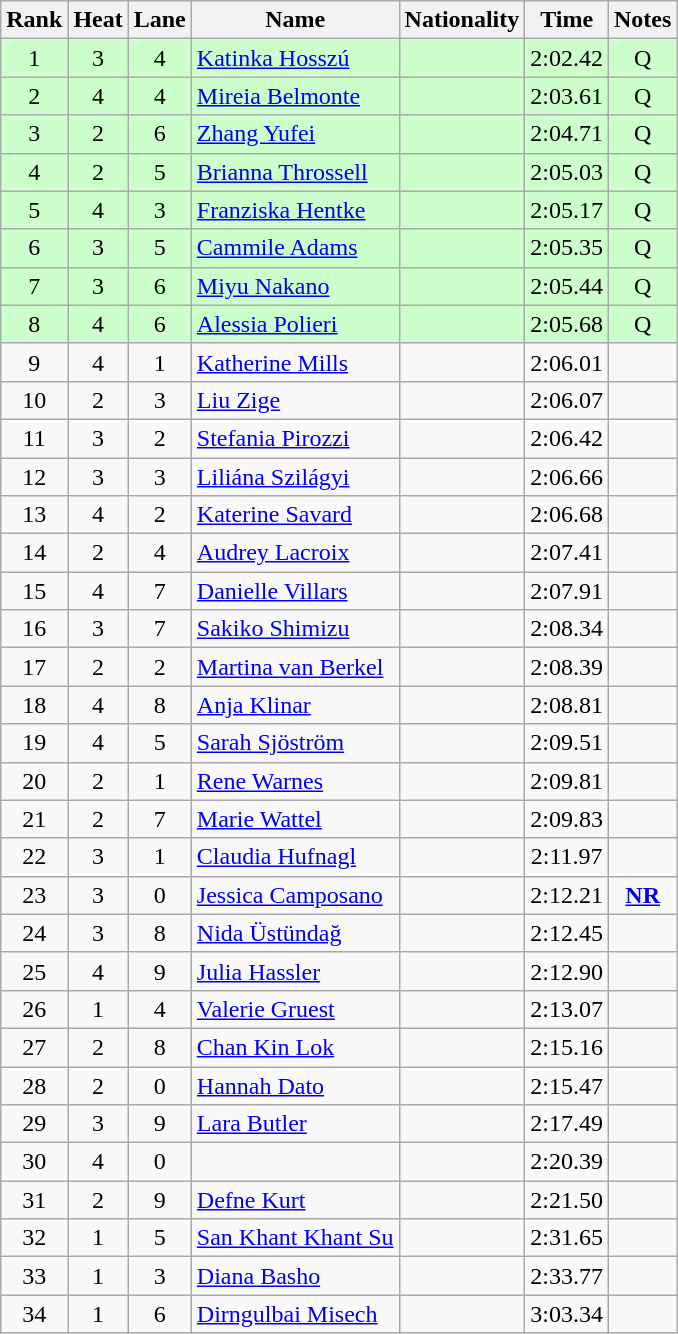<table class="wikitable sortable" style="text-align:center">
<tr>
<th>Rank</th>
<th>Heat</th>
<th>Lane</th>
<th>Name</th>
<th>Nationality</th>
<th>Time</th>
<th>Notes</th>
</tr>
<tr bgcolor=ccffcc>
<td>1</td>
<td>3</td>
<td>4</td>
<td align=left><a href='#'>Katinka Hosszú</a></td>
<td align=left></td>
<td>2:02.42</td>
<td>Q</td>
</tr>
<tr bgcolor=ccffcc>
<td>2</td>
<td>4</td>
<td>4</td>
<td align=left><a href='#'>Mireia Belmonte</a></td>
<td align=left></td>
<td>2:03.61</td>
<td>Q</td>
</tr>
<tr bgcolor=ccffcc>
<td>3</td>
<td>2</td>
<td>6</td>
<td align=left><a href='#'>Zhang Yufei</a></td>
<td align=left></td>
<td>2:04.71</td>
<td>Q</td>
</tr>
<tr bgcolor=ccffcc>
<td>4</td>
<td>2</td>
<td>5</td>
<td align=left><a href='#'>Brianna Throssell</a></td>
<td align=left></td>
<td>2:05.03</td>
<td>Q</td>
</tr>
<tr bgcolor=ccffcc>
<td>5</td>
<td>4</td>
<td>3</td>
<td align=left><a href='#'>Franziska Hentke</a></td>
<td align=left></td>
<td>2:05.17</td>
<td>Q</td>
</tr>
<tr bgcolor=ccffcc>
<td>6</td>
<td>3</td>
<td>5</td>
<td align=left><a href='#'>Cammile Adams</a></td>
<td align=left></td>
<td>2:05.35</td>
<td>Q</td>
</tr>
<tr bgcolor=ccffcc>
<td>7</td>
<td>3</td>
<td>6</td>
<td align=left><a href='#'>Miyu Nakano</a></td>
<td align=left></td>
<td>2:05.44</td>
<td>Q</td>
</tr>
<tr bgcolor=ccffcc>
<td>8</td>
<td>4</td>
<td>6</td>
<td align=left><a href='#'>Alessia Polieri</a></td>
<td align=left></td>
<td>2:05.68</td>
<td>Q</td>
</tr>
<tr>
<td>9</td>
<td>4</td>
<td>1</td>
<td align=left><a href='#'>Katherine Mills</a></td>
<td align=left></td>
<td>2:06.01</td>
<td></td>
</tr>
<tr>
<td>10</td>
<td>2</td>
<td>3</td>
<td align=left><a href='#'>Liu Zige</a></td>
<td align=left></td>
<td>2:06.07</td>
<td></td>
</tr>
<tr>
<td>11</td>
<td>3</td>
<td>2</td>
<td align=left><a href='#'>Stefania Pirozzi</a></td>
<td align=left></td>
<td>2:06.42</td>
<td></td>
</tr>
<tr>
<td>12</td>
<td>3</td>
<td>3</td>
<td align=left><a href='#'>Liliána Szilágyi</a></td>
<td align=left></td>
<td>2:06.66</td>
<td></td>
</tr>
<tr>
<td>13</td>
<td>4</td>
<td>2</td>
<td align=left><a href='#'>Katerine Savard</a></td>
<td align=left></td>
<td>2:06.68</td>
<td></td>
</tr>
<tr>
<td>14</td>
<td>2</td>
<td>4</td>
<td align=left><a href='#'>Audrey Lacroix</a></td>
<td align=left></td>
<td>2:07.41</td>
<td></td>
</tr>
<tr>
<td>15</td>
<td>4</td>
<td>7</td>
<td align=left><a href='#'>Danielle Villars</a></td>
<td align=left></td>
<td>2:07.91</td>
<td></td>
</tr>
<tr>
<td>16</td>
<td>3</td>
<td>7</td>
<td align=left><a href='#'>Sakiko Shimizu</a></td>
<td align=left></td>
<td>2:08.34</td>
<td></td>
</tr>
<tr>
<td>17</td>
<td>2</td>
<td>2</td>
<td align=left><a href='#'>Martina van Berkel</a></td>
<td align=left></td>
<td>2:08.39</td>
<td></td>
</tr>
<tr>
<td>18</td>
<td>4</td>
<td>8</td>
<td align=left><a href='#'>Anja Klinar</a></td>
<td align=left></td>
<td>2:08.81</td>
<td></td>
</tr>
<tr>
<td>19</td>
<td>4</td>
<td>5</td>
<td align=left><a href='#'>Sarah Sjöström</a></td>
<td align=left></td>
<td>2:09.51</td>
<td></td>
</tr>
<tr>
<td>20</td>
<td>2</td>
<td>1</td>
<td align=left><a href='#'>Rene Warnes</a></td>
<td align=left></td>
<td>2:09.81</td>
<td></td>
</tr>
<tr>
<td>21</td>
<td>2</td>
<td>7</td>
<td align=left><a href='#'>Marie Wattel</a></td>
<td align=left></td>
<td>2:09.83</td>
<td></td>
</tr>
<tr>
<td>22</td>
<td>3</td>
<td>1</td>
<td align=left><a href='#'>Claudia Hufnagl</a></td>
<td align=left></td>
<td>2:11.97</td>
<td></td>
</tr>
<tr>
<td>23</td>
<td>3</td>
<td>0</td>
<td align=left><a href='#'>Jessica Camposano</a></td>
<td align=left></td>
<td>2:12.21</td>
<td><strong><a href='#'>NR</a></strong></td>
</tr>
<tr>
<td>24</td>
<td>3</td>
<td>8</td>
<td align=left><a href='#'>Nida Üstündağ</a></td>
<td align=left></td>
<td>2:12.45</td>
<td></td>
</tr>
<tr>
<td>25</td>
<td>4</td>
<td>9</td>
<td align=left><a href='#'>Julia Hassler</a></td>
<td align=left></td>
<td>2:12.90</td>
<td></td>
</tr>
<tr>
<td>26</td>
<td>1</td>
<td>4</td>
<td align=left><a href='#'>Valerie Gruest</a></td>
<td align=left></td>
<td>2:13.07</td>
<td></td>
</tr>
<tr>
<td>27</td>
<td>2</td>
<td>8</td>
<td align=left><a href='#'>Chan Kin Lok</a></td>
<td align=left></td>
<td>2:15.16</td>
<td></td>
</tr>
<tr>
<td>28</td>
<td>2</td>
<td>0</td>
<td align=left><a href='#'>Hannah Dato</a></td>
<td align=left></td>
<td>2:15.47</td>
<td></td>
</tr>
<tr>
<td>29</td>
<td>3</td>
<td>9</td>
<td align=left><a href='#'>Lara Butler</a></td>
<td align=left></td>
<td>2:17.49</td>
<td></td>
</tr>
<tr>
<td>30</td>
<td>4</td>
<td>0</td>
<td align=left></td>
<td align=left></td>
<td>2:20.39</td>
<td></td>
</tr>
<tr>
<td>31</td>
<td>2</td>
<td>9</td>
<td align=left><a href='#'>Defne Kurt</a></td>
<td align=left></td>
<td>2:21.50</td>
<td></td>
</tr>
<tr>
<td>32</td>
<td>1</td>
<td>5</td>
<td align=left><a href='#'>San Khant Khant Su</a></td>
<td align=left></td>
<td>2:31.65</td>
<td></td>
</tr>
<tr>
<td>33</td>
<td>1</td>
<td>3</td>
<td align=left><a href='#'>Diana Basho</a></td>
<td align=left></td>
<td>2:33.77</td>
<td></td>
</tr>
<tr>
<td>34</td>
<td>1</td>
<td>6</td>
<td align=left><a href='#'>Dirngulbai Misech</a></td>
<td align=left></td>
<td>3:03.34</td>
<td></td>
</tr>
</table>
